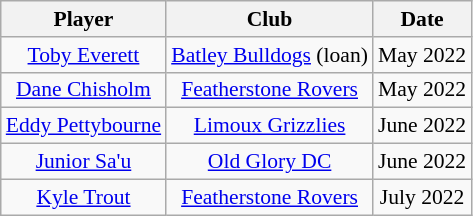<table class="wikitable" style="text-align:center; font-size:90%">
<tr>
<th>Player</th>
<th>Club</th>
<th>Date</th>
</tr>
<tr>
<td><a href='#'>Toby Everett</a></td>
<td><a href='#'>Batley Bulldogs</a> (loan)</td>
<td>May 2022</td>
</tr>
<tr>
<td><a href='#'>Dane Chisholm</a></td>
<td><a href='#'>Featherstone Rovers</a></td>
<td>May 2022</td>
</tr>
<tr>
<td><a href='#'>Eddy Pettybourne</a></td>
<td><a href='#'>Limoux Grizzlies</a></td>
<td>June 2022</td>
</tr>
<tr>
<td><a href='#'>Junior Sa'u</a></td>
<td><a href='#'>Old Glory DC</a></td>
<td>June 2022</td>
</tr>
<tr>
<td><a href='#'>Kyle Trout</a></td>
<td><a href='#'>Featherstone Rovers</a></td>
<td>July 2022</td>
</tr>
</table>
